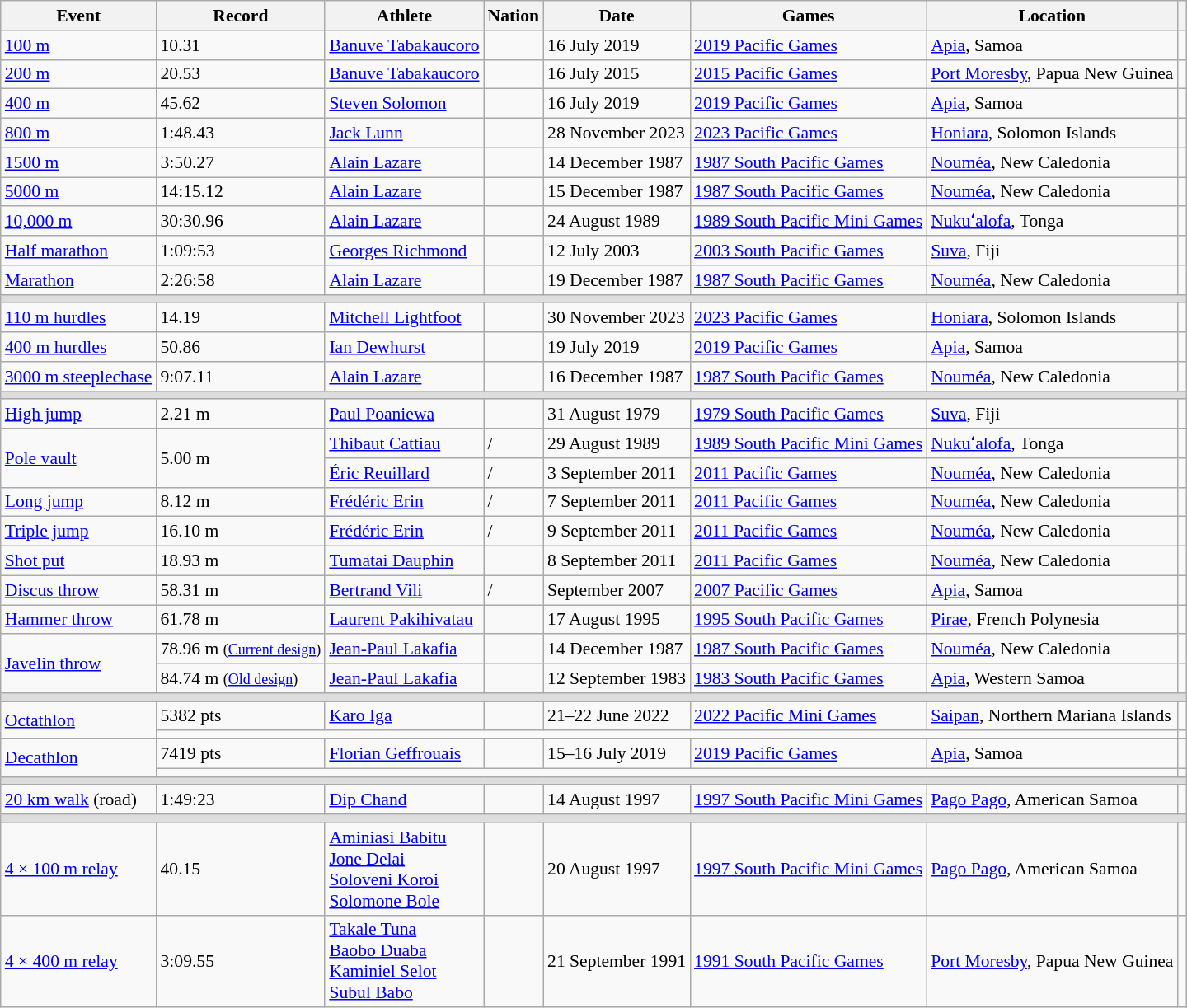<table class="wikitable sortable" style="font-size:90%;">
<tr>
<th>Event</th>
<th>Record</th>
<th>Athlete</th>
<th>Nation</th>
<th>Date</th>
<th>Games</th>
<th>Location</th>
<th></th>
</tr>
<tr>
<td><a href='#'>100 m</a></td>
<td>10.31 </td>
<td><a href='#'>Banuve Tabakaucoro</a></td>
<td></td>
<td>16 July 2019</td>
<td><a href='#'>2019 Pacific Games</a></td>
<td><a href='#'>Apia</a>, Samoa</td>
<td></td>
</tr>
<tr>
<td><a href='#'>200 m</a></td>
<td>20.53 </td>
<td><a href='#'>Banuve Tabakaucoro</a></td>
<td></td>
<td>16 July 2015</td>
<td><a href='#'>2015 Pacific Games</a></td>
<td><a href='#'>Port Moresby</a>, Papua New Guinea</td>
<td></td>
</tr>
<tr>
<td><a href='#'>400 m</a></td>
<td>45.62</td>
<td><a href='#'>Steven Solomon</a></td>
<td></td>
<td>16 July 2019</td>
<td><a href='#'>2019 Pacific Games</a></td>
<td><a href='#'>Apia</a>, Samoa</td>
<td></td>
</tr>
<tr>
<td><a href='#'>800 m</a></td>
<td>1:48.43</td>
<td><a href='#'>Jack Lunn</a></td>
<td></td>
<td>28 November 2023</td>
<td><a href='#'>2023 Pacific Games</a></td>
<td><a href='#'>Honiara</a>, Solomon Islands</td>
<td></td>
</tr>
<tr>
<td><a href='#'>1500 m</a></td>
<td>3:50.27</td>
<td><a href='#'>Alain Lazare</a></td>
<td></td>
<td>14 December 1987</td>
<td><a href='#'>1987 South Pacific Games</a></td>
<td><a href='#'>Nouméa</a>, New Caledonia</td>
<td></td>
</tr>
<tr>
<td><a href='#'>5000 m</a></td>
<td>14:15.12</td>
<td><a href='#'>Alain Lazare</a></td>
<td></td>
<td>15 December 1987</td>
<td><a href='#'>1987 South Pacific Games</a></td>
<td><a href='#'>Nouméa</a>, New Caledonia</td>
<td></td>
</tr>
<tr>
<td><a href='#'>10,000 m</a></td>
<td>30:30.96</td>
<td><a href='#'>Alain Lazare</a></td>
<td></td>
<td>24 August 1989</td>
<td><a href='#'>1989 South Pacific Mini Games</a></td>
<td><a href='#'>Nukuʻalofa</a>, Tonga</td>
<td></td>
</tr>
<tr>
<td><a href='#'>Half marathon</a></td>
<td>1:09:53</td>
<td><a href='#'>Georges Richmond</a></td>
<td></td>
<td>12 July 2003</td>
<td><a href='#'>2003 South Pacific Games</a></td>
<td><a href='#'>Suva</a>, Fiji</td>
<td></td>
</tr>
<tr>
<td><a href='#'>Marathon</a></td>
<td>2:26:58</td>
<td><a href='#'>Alain Lazare</a></td>
<td></td>
<td>19 December 1987</td>
<td><a href='#'>1987 South Pacific Games</a></td>
<td><a href='#'>Nouméa</a>, New Caledonia</td>
<td></td>
</tr>
<tr bgcolor=#DDDDDD>
<td colspan=8></td>
</tr>
<tr>
<td><a href='#'>110 m hurdles</a></td>
<td>14.19 </td>
<td><a href='#'>Mitchell Lightfoot</a></td>
<td></td>
<td>30 November 2023</td>
<td><a href='#'>2023 Pacific Games</a></td>
<td><a href='#'>Honiara</a>, Solomon Islands</td>
<td></td>
</tr>
<tr>
<td><a href='#'>400 m hurdles</a></td>
<td>50.86</td>
<td><a href='#'>Ian Dewhurst</a></td>
<td></td>
<td>19 July 2019</td>
<td><a href='#'>2019 Pacific Games</a></td>
<td><a href='#'>Apia</a>, Samoa</td>
<td></td>
</tr>
<tr>
<td><a href='#'>3000 m steeplechase</a></td>
<td>9:07.11</td>
<td><a href='#'>Alain Lazare</a></td>
<td></td>
<td>16 December 1987</td>
<td><a href='#'>1987 South Pacific Games</a></td>
<td><a href='#'>Nouméa</a>, New Caledonia</td>
<td></td>
</tr>
<tr bgcolor=#DDDDDD>
<td colspan=8></td>
</tr>
<tr>
<td><a href='#'>High jump</a></td>
<td>2.21 m</td>
<td><a href='#'>Paul Poaniewa</a></td>
<td></td>
<td>31 August 1979</td>
<td><a href='#'>1979 South Pacific Games</a></td>
<td><a href='#'>Suva</a>, Fiji</td>
<td></td>
</tr>
<tr>
<td rowspan=2><a href='#'>Pole vault</a></td>
<td rowspan=2>5.00 m</td>
<td><a href='#'>Thibaut Cattiau</a></td>
<td>/</td>
<td>29 August 1989</td>
<td><a href='#'>1989 South Pacific Mini Games</a></td>
<td><a href='#'>Nukuʻalofa</a>, Tonga</td>
<td></td>
</tr>
<tr>
<td><a href='#'>Éric Reuillard</a></td>
<td>/</td>
<td>3 September 2011</td>
<td><a href='#'>2011 Pacific Games</a></td>
<td><a href='#'>Nouméa</a>, New Caledonia</td>
<td></td>
</tr>
<tr>
<td><a href='#'>Long jump</a></td>
<td>8.12 m </td>
<td><a href='#'>Frédéric Erin</a></td>
<td>/</td>
<td>7 September 2011</td>
<td><a href='#'>2011 Pacific Games</a></td>
<td><a href='#'>Nouméa</a>, New Caledonia</td>
<td></td>
</tr>
<tr>
<td><a href='#'>Triple jump</a></td>
<td>16.10 m </td>
<td><a href='#'>Frédéric Erin</a></td>
<td>/</td>
<td>9 September 2011</td>
<td><a href='#'>2011 Pacific Games</a></td>
<td><a href='#'>Nouméa</a>, New Caledonia</td>
<td></td>
</tr>
<tr>
<td><a href='#'>Shot put</a></td>
<td>18.93 m</td>
<td><a href='#'>Tumatai Dauphin</a></td>
<td></td>
<td>8 September 2011</td>
<td><a href='#'>2011 Pacific Games</a></td>
<td><a href='#'>Nouméa</a>, New Caledonia</td>
<td></td>
</tr>
<tr>
<td><a href='#'>Discus throw</a></td>
<td>58.31 m</td>
<td><a href='#'>Bertrand Vili</a></td>
<td>/</td>
<td>September 2007</td>
<td><a href='#'>2007 Pacific Games</a></td>
<td><a href='#'>Apia</a>, Samoa</td>
<td></td>
</tr>
<tr>
<td><a href='#'>Hammer throw</a></td>
<td>61.78 m</td>
<td><a href='#'>Laurent Pakihivatau</a></td>
<td></td>
<td>17 August 1995</td>
<td><a href='#'>1995 South Pacific Games</a></td>
<td><a href='#'>Pirae</a>, French Polynesia</td>
<td></td>
</tr>
<tr>
<td rowspan=2><a href='#'>Javelin throw</a></td>
<td>78.96 m <small>(<a href='#'>Current design</a>)</small></td>
<td><a href='#'>Jean-Paul Lakafia</a></td>
<td></td>
<td>14 December 1987</td>
<td><a href='#'>1987 South Pacific Games</a></td>
<td><a href='#'>Nouméa</a>, New Caledonia</td>
<td></td>
</tr>
<tr>
<td>84.74 m <small>(<a href='#'>Old design</a>)</small></td>
<td><a href='#'>Jean-Paul Lakafia</a></td>
<td></td>
<td>12 September 1983</td>
<td><a href='#'>1983 South Pacific Games</a></td>
<td><a href='#'>Apia</a>, Western Samoa</td>
<td></td>
</tr>
<tr bgcolor=#DDDDDD>
<td colspan=8></td>
</tr>
<tr>
<td rowspan=2><a href='#'>Octathlon</a></td>
<td>5382 pts</td>
<td><a href='#'>Karo Iga</a></td>
<td></td>
<td>21–22 June 2022</td>
<td><a href='#'>2022 Pacific Mini Games</a></td>
<td><a href='#'>Saipan</a>, Northern Mariana Islands</td>
<td></td>
</tr>
<tr>
<td colspan=6></td>
<td></td>
</tr>
<tr>
<td rowspan=2><a href='#'>Decathlon</a></td>
<td>7419 pts</td>
<td><a href='#'>Florian Geffrouais</a></td>
<td></td>
<td>15–16 July 2019</td>
<td><a href='#'>2019 Pacific Games</a></td>
<td><a href='#'>Apia</a>, Samoa</td>
<td></td>
</tr>
<tr>
<td colspan=6></td>
<td></td>
</tr>
<tr bgcolor=#DDDDDD>
<td colspan=8></td>
</tr>
<tr>
<td><a href='#'>20 km walk</a> (road)</td>
<td>1:49:23</td>
<td><a href='#'>Dip Chand</a></td>
<td></td>
<td>14 August 1997</td>
<td><a href='#'>1997 South Pacific Mini Games</a></td>
<td><a href='#'>Pago Pago</a>, American Samoa</td>
<td></td>
</tr>
<tr bgcolor=#DDDDDD>
<td colspan=8></td>
</tr>
<tr>
<td><a href='#'>4 × 100 m relay</a></td>
<td>40.15</td>
<td><a href='#'>Aminiasi Babitu</a><br><a href='#'>Jone Delai</a><br><a href='#'>Soloveni Koroi</a><br><a href='#'>Solomone Bole</a></td>
<td></td>
<td>20 August 1997</td>
<td><a href='#'>1997 South Pacific Mini Games</a></td>
<td><a href='#'>Pago Pago</a>, American Samoa</td>
<td></td>
</tr>
<tr>
<td><a href='#'>4 × 400 m relay</a></td>
<td>3:09.55</td>
<td><a href='#'>Takale Tuna</a><br><a href='#'>Baobo Duaba</a><br><a href='#'>Kaminiel Selot</a><br><a href='#'>Subul Babo</a></td>
<td></td>
<td>21 September 1991</td>
<td><a href='#'>1991 South Pacific Games</a></td>
<td><a href='#'>Port Moresby</a>, Papua New Guinea</td>
<td></td>
</tr>
</table>
